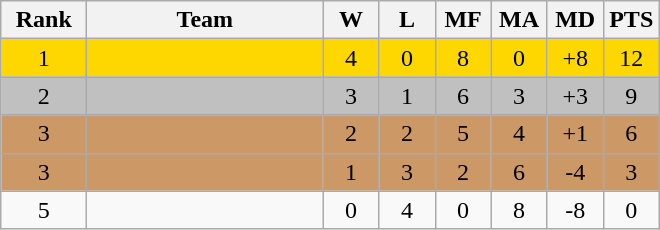<table class="wikitable" style="text-align:center">
<tr>
<th width=50>Rank</th>
<th width=150>Team</th>
<th width=30>W</th>
<th width=30>L</th>
<th width=30>MF</th>
<th width=30>MA</th>
<th width=30>MD</th>
<th width=30>PTS</th>
</tr>
<tr bgcolor=gold>
<td>1</td>
<td style="text-align:left;"></td>
<td>4</td>
<td>0</td>
<td>8</td>
<td>0</td>
<td>+8</td>
<td>12</td>
</tr>
<tr bgcolor=silver>
<td>2</td>
<td style="text-align:left;"></td>
<td>3</td>
<td>1</td>
<td>6</td>
<td>3</td>
<td>+3</td>
<td>9</td>
</tr>
<tr bgcolor=#cc9966>
<td>3</td>
<td style="text-align:left;"></td>
<td>2</td>
<td>2</td>
<td>5</td>
<td>4</td>
<td>+1</td>
<td>6</td>
</tr>
<tr bgcolor=#cc9966>
<td>3</td>
<td style="text-align:left;"></td>
<td>1</td>
<td>3</td>
<td>2</td>
<td>6</td>
<td>-4</td>
<td>3</td>
</tr>
<tr>
<td>5</td>
<td style="text-align:left;"></td>
<td>0</td>
<td>4</td>
<td>0</td>
<td>8</td>
<td>-8</td>
<td>0</td>
</tr>
</table>
